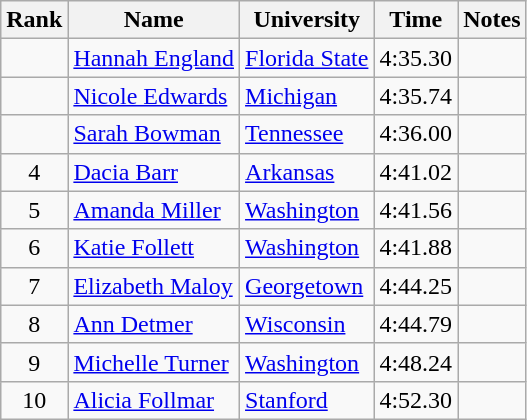<table class="wikitable sortable" style="text-align:center">
<tr>
<th>Rank</th>
<th>Name</th>
<th>University</th>
<th>Time</th>
<th>Notes</th>
</tr>
<tr>
<td></td>
<td align=left><a href='#'>Hannah England</a></td>
<td align=left><a href='#'>Florida State</a></td>
<td>4:35.30</td>
<td></td>
</tr>
<tr>
<td></td>
<td align=left><a href='#'>Nicole Edwards</a></td>
<td align=left><a href='#'>Michigan</a></td>
<td>4:35.74</td>
<td></td>
</tr>
<tr>
<td></td>
<td align=left><a href='#'>Sarah Bowman</a></td>
<td align=left><a href='#'>Tennessee</a></td>
<td>4:36.00</td>
<td></td>
</tr>
<tr>
<td>4</td>
<td align=left><a href='#'>Dacia Barr</a></td>
<td align="left"><a href='#'>Arkansas</a></td>
<td>4:41.02</td>
<td></td>
</tr>
<tr>
<td>5</td>
<td align=left><a href='#'>Amanda Miller</a></td>
<td align="left"><a href='#'>Washington</a></td>
<td>4:41.56</td>
<td></td>
</tr>
<tr>
<td>6</td>
<td align=left><a href='#'>Katie Follett</a></td>
<td align="left"><a href='#'>Washington</a></td>
<td>4:41.88</td>
<td></td>
</tr>
<tr>
<td>7</td>
<td align=left><a href='#'>Elizabeth Maloy</a></td>
<td align="left"><a href='#'>Georgetown</a></td>
<td>4:44.25</td>
<td></td>
</tr>
<tr>
<td>8</td>
<td align=left><a href='#'>Ann Detmer</a></td>
<td align="left"><a href='#'>Wisconsin</a></td>
<td>4:44.79</td>
<td></td>
</tr>
<tr>
<td>9</td>
<td align=left><a href='#'>Michelle Turner</a></td>
<td align=left><a href='#'>Washington</a></td>
<td>4:48.24</td>
<td></td>
</tr>
<tr>
<td>10</td>
<td align=left><a href='#'>Alicia Follmar</a></td>
<td align="left"><a href='#'>Stanford</a></td>
<td>4:52.30</td>
<td></td>
</tr>
</table>
